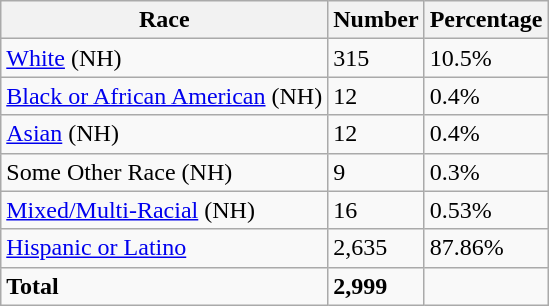<table class="wikitable">
<tr>
<th>Race</th>
<th>Number</th>
<th>Percentage</th>
</tr>
<tr>
<td><a href='#'>White</a> (NH)</td>
<td>315</td>
<td>10.5%</td>
</tr>
<tr>
<td><a href='#'>Black or African American</a> (NH)</td>
<td>12</td>
<td>0.4%</td>
</tr>
<tr>
<td><a href='#'>Asian</a> (NH)</td>
<td>12</td>
<td>0.4%</td>
</tr>
<tr>
<td>Some Other Race (NH)</td>
<td>9</td>
<td>0.3%</td>
</tr>
<tr>
<td><a href='#'>Mixed/Multi-Racial</a> (NH)</td>
<td>16</td>
<td>0.53%</td>
</tr>
<tr>
<td><a href='#'>Hispanic or Latino</a></td>
<td>2,635</td>
<td>87.86%</td>
</tr>
<tr>
<td><strong>Total</strong></td>
<td><strong>2,999</strong></td>
<td></td>
</tr>
</table>
